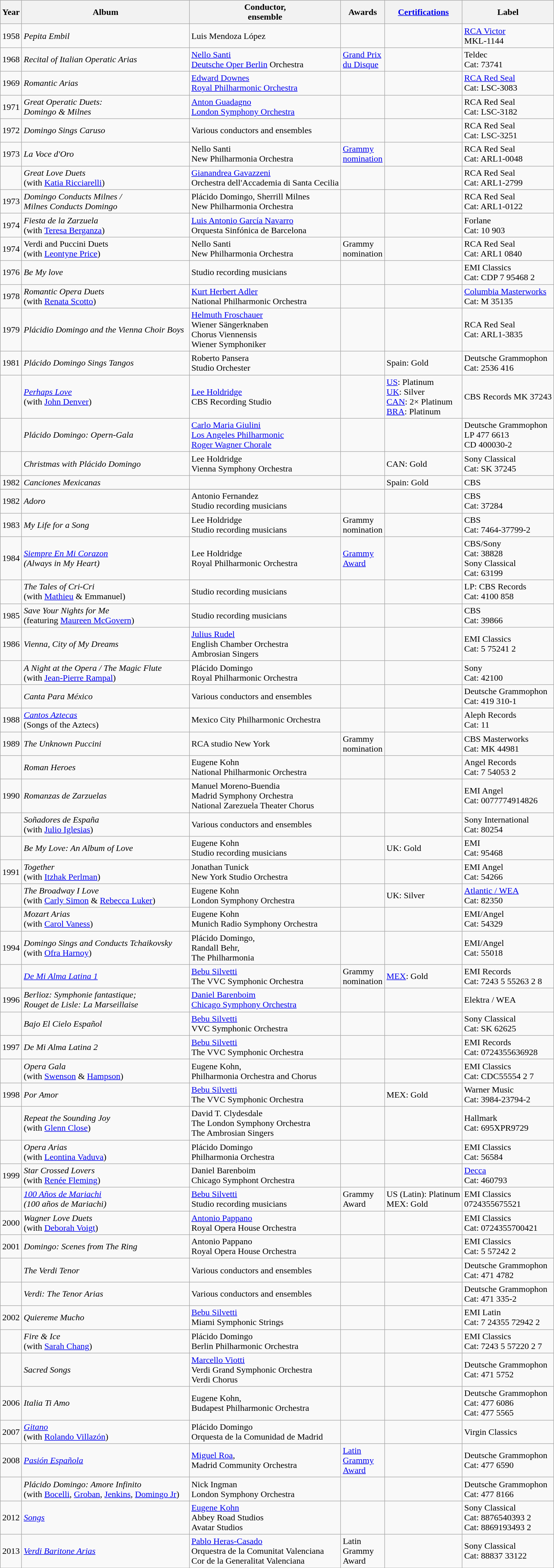<table class="wikitable">
<tr>
<th>Year</th>
<th width="300">Album</th>
<th>Conductor,<br>ensemble</th>
<th>Awards</th>
<th><a href='#'>Certifications</a></th>
<th>Label</th>
</tr>
<tr>
<td>1958</td>
<td><em>Pepita Embil</em></td>
<td>Luis Mendoza López</td>
<td></td>
<td></td>
<td><a href='#'>RCA Victor</a><br> MKL-1144</td>
</tr>
<tr>
<td>1968</td>
<td><em>Recital of Italian Operatic Arias</em></td>
<td><a href='#'>Nello Santi</a><br><a href='#'>Deutsche Oper Berlin</a> Orchestra</td>
<td><a href='#'>Grand Prix</a><br><a href='#'>du Disque</a></td>
<td></td>
<td>Teldec<br>Cat: 73741</td>
</tr>
<tr>
<td>1969</td>
<td><em>Romantic Arias</em></td>
<td><a href='#'>Edward Downes</a><br><a href='#'>Royal Philharmonic Orchestra</a></td>
<td></td>
<td></td>
<td><a href='#'>RCA Red Seal</a><br>Cat: LSC-3083</td>
</tr>
<tr>
<td>1971</td>
<td><em>Great Operatic Duets:<br>Domingo & Milnes</em></td>
<td><a href='#'>Anton Guadagno</a><br><a href='#'>London Symphony Orchestra</a></td>
<td></td>
<td></td>
<td>RCA Red Seal<br>Cat: LSC-3182</td>
</tr>
<tr>
<td>1972</td>
<td><em>Domingo Sings Caruso</em></td>
<td>Various conductors and ensembles</td>
<td></td>
<td></td>
<td>RCA Red Seal<br>Cat: LSC-3251</td>
</tr>
<tr>
<td>1973</td>
<td><em>La Voce d'Oro</em></td>
<td>Nello Santi<br>New Philharmonia Orchestra</td>
<td><a href='#'>Grammy</a><br><a href='#'>nomination</a></td>
<td></td>
<td>RCA Red Seal<br>Cat: ARL1-0048</td>
</tr>
<tr>
<td></td>
<td><em>Great Love Duets</em><br>(with <a href='#'>Katia Ricciarelli</a>)</td>
<td><a href='#'>Gianandrea Gavazzeni</a><br>Orchestra dell'Accademia di Santa Cecilia</td>
<td></td>
<td></td>
<td>RCA Red Seal<br>Cat: ARL1-2799</td>
</tr>
<tr>
<td>1973</td>
<td><em>Domingo Conducts Milnes /<br>Milnes Conducts Domingo</em></td>
<td>Plácido Domingo, Sherrill Milnes<br>New Philharmonia Orchestra</td>
<td></td>
<td></td>
<td>RCA Red Seal<br>Cat: ARL1-0122</td>
</tr>
<tr>
<td>1974</td>
<td><em>Fiesta de la Zarzuela</em><br>(with <a href='#'>Teresa Berganza</a>)</td>
<td><a href='#'>Luis Antonio García Navarro</a><br>Orquesta Sinfónica de Barcelona</td>
<td></td>
<td></td>
<td>Forlane<br>Cat: 10 903</td>
</tr>
<tr>
<td>1974</td>
<td>Verdi and Puccini Duets<br>(with <a href='#'>Leontyne Price</a>)</td>
<td>Nello Santi<br>New Philharmonia Orchestra</td>
<td>Grammy<br>nomination</td>
<td></td>
<td>RCA Red Seal<br>Cat: ARL1 0840</td>
</tr>
<tr>
<td>1976</td>
<td><em>Be My love</em></td>
<td>Studio recording musicians</td>
<td></td>
<td></td>
<td>EMI Classics<br>Cat: CDP 7 95468 2</td>
</tr>
<tr>
<td>1978</td>
<td><em>Romantic Opera Duets</em><br>(with <a href='#'>Renata Scotto</a>)</td>
<td><a href='#'>Kurt Herbert Adler</a><br>National Philharmonic Orchestra</td>
<td></td>
<td></td>
<td><a href='#'>Columbia Masterworks</a><br>Cat: M 35135</td>
</tr>
<tr>
<td>1979</td>
<td><em>Plácidio Domingo and the Vienna Choir Boys</em></td>
<td><a href='#'>Helmuth Froschauer</a><br>Wiener Sängerknaben<br>Chorus Viennensis<br>Wiener Symphoniker</td>
<td></td>
<td></td>
<td>RCA Red Seal<br>Cat: ARL1-3835</td>
</tr>
<tr>
<td>1981</td>
<td><em>Plácido Domingo Sings Tangos</em></td>
<td>Roberto Pansera<br>Studio Orchester</td>
<td></td>
<td>Spain: Gold</td>
<td>Deutsche Grammophon<br>Cat: 2536 416</td>
</tr>
<tr>
<td></td>
<td><em><a href='#'>Perhaps Love</a></em><br>(with <a href='#'>John Denver</a>)</td>
<td><a href='#'>Lee Holdridge</a><br>CBS Recording Studio</td>
<td></td>
<td><a href='#'>US</a>: Platinum<br><a href='#'>UK</a>: Silver<br><a href='#'>CAN</a>: 2× Platinum<br><a href='#'>BRA</a>: Platinum</td>
<td>CBS Records MK 37243</td>
</tr>
<tr>
<td></td>
<td><em>Plácido Domingo: Opern-Gala</em></td>
<td><a href='#'>Carlo Maria Giulini</a><br><a href='#'>Los Angeles Philharmonic</a><br><a href='#'>Roger Wagner Chorale</a></td>
<td></td>
<td></td>
<td>Deutsche Grammophon<br>LP 477 6613<br>CD 400030-2</td>
</tr>
<tr>
<td></td>
<td><em>Christmas with Plácido Domingo</em></td>
<td>Lee Holdridge<br>Vienna Symphony Orchestra</td>
<td></td>
<td>CAN: Gold</td>
<td>Sony Classical<br>Cat: SK 37245</td>
</tr>
<tr>
<td>1982</td>
<td><em>Canciones Mexicanas</em></td>
<td></td>
<td></td>
<td>Spain: Gold</td>
<td>CBS</td>
</tr>
<tr>
</tr>
<tr>
<td>1982</td>
<td><em>Adoro</em></td>
<td>Antonio Fernandez<br>Studio recording musicians</td>
<td></td>
<td></td>
<td>CBS<br>Cat: 37284</td>
</tr>
<tr>
<td>1983</td>
<td><em>My Life for a Song</em></td>
<td>Lee Holdridge<br>Studio recording musicians</td>
<td>Grammy<br>nomination</td>
<td></td>
<td>CBS<br>Cat: 7464-37799-2</td>
</tr>
<tr>
<td>1984</td>
<td><em><a href='#'>Siempre En Mi Corazon</a><br>(Always in My Heart)</em></td>
<td>Lee Holdridge<br>Royal Philharmonic Orchestra</td>
<td><a href='#'>Grammy<br>Award</a></td>
<td></td>
<td>CBS/Sony<br>Cat: 38828<br>Sony Classical<br>Cat: 63199</td>
</tr>
<tr>
<td></td>
<td><em>The Tales of Cri-Cri</em><br>(with <a href='#'>Mathieu</a> & Emmanuel)</td>
<td>Studio recording musicians</td>
<td></td>
<td></td>
<td>LP: CBS Records<br>Cat: 4100 858</td>
</tr>
<tr>
<td>1985</td>
<td><em>Save Your Nights for Me</em><br>(featuring <a href='#'>Maureen McGovern</a>)</td>
<td>Studio recording musicians</td>
<td></td>
<td></td>
<td>CBS<br>Cat: 39866</td>
</tr>
<tr>
<td>1986</td>
<td><em>Vienna, City of My Dreams</em></td>
<td><a href='#'>Julius Rudel</a><br>English Chamber Orchestra<br>Ambrosian Singers</td>
<td></td>
<td></td>
<td>EMI Classics<br>Cat: 5 75241 2</td>
</tr>
<tr>
<td></td>
<td><em>A Night at the Opera / The Magic Flute</em><br>(with <a href='#'>Jean-Pierre Rampal</a>)</td>
<td>Plácido Domingo<br>Royal Philharmonic Orchestra</td>
<td></td>
<td></td>
<td>Sony<br>Cat: 42100</td>
</tr>
<tr>
<td></td>
<td><em>Canta Para México</em></td>
<td>Various conductors and ensembles</td>
<td></td>
<td></td>
<td>Deutsche Grammophon<br>Cat: 419 310-1<br></td>
</tr>
<tr>
<td>1988</td>
<td><em><a href='#'>Cantos Aztecas</a></em><br>(Songs of the Aztecs)</td>
<td>Mexico City Philharmonic Orchestra</td>
<td></td>
<td></td>
<td>Aleph Records<br>Cat: 11</td>
</tr>
<tr>
<td>1989</td>
<td><em>The Unknown Puccini</em></td>
<td>RCA studio New York</td>
<td>Grammy<br>nomination</td>
<td></td>
<td>CBS Masterworks<br>Cat: MK 44981</td>
</tr>
<tr>
<td></td>
<td><em>Roman Heroes</em></td>
<td>Eugene Kohn<br>National Philharmonic Orchestra</td>
<td></td>
<td></td>
<td>Angel Records<br>Cat: 7 54053 2</td>
</tr>
<tr>
<td>1990</td>
<td><em>Romanzas de Zarzuelas</em></td>
<td>Manuel Moreno-Buendia<br>Madrid Symphony Orchestra<br>National Zarezuela Theater Chorus</td>
<td></td>
<td></td>
<td>EMI Angel<br>Cat: 0077774914826</td>
</tr>
<tr>
<td></td>
<td><em>Soñadores de España</em><br>(with <a href='#'>Julio Iglesias</a>)</td>
<td>Various conductors and ensembles</td>
<td></td>
<td></td>
<td>Sony International<br>Cat: 80254</td>
</tr>
<tr>
<td></td>
<td><em>Be My Love: An Album of Love</em></td>
<td>Eugene Kohn<br>Studio recording musicians</td>
<td></td>
<td>UK: Gold</td>
<td>EMI<br>Cat: 95468</td>
</tr>
<tr>
<td>1991</td>
<td><em>Together</em><br>(with <a href='#'>Itzhak Perlman</a>)</td>
<td>Jonathan Tunick<br>New York Studio Orchestra</td>
<td></td>
<td></td>
<td>EMI Angel<br>Cat: 54266</td>
</tr>
<tr>
<td></td>
<td><em>The Broadway I Love</em><br>(with <a href='#'>Carly Simon</a> & <a href='#'>Rebecca Luker</a>)</td>
<td>Eugene Kohn<br>London Symphony Orchestra</td>
<td></td>
<td>UK: Silver</td>
<td><a href='#'>Atlantic / WEA</a><br>Cat: 82350</td>
</tr>
<tr>
<td></td>
<td><em>Mozart Arias</em><br>(with <a href='#'>Carol Vaness</a>)</td>
<td>Eugene Kohn<br>Munich Radio Symphony Orchestra</td>
<td></td>
<td></td>
<td>EMI/Angel<br>Cat: 54329</td>
</tr>
<tr>
<td>1994</td>
<td><em>Domingo Sings and Conducts Tchaikovsky</em><br>(with <a href='#'>Ofra Harnoy</a>)</td>
<td>Plácido Domingo,<br>Randall Behr,<br>The Philharmonia</td>
<td></td>
<td></td>
<td>EMI/Angel<br>Cat: 55018</td>
</tr>
<tr>
<td></td>
<td><em><a href='#'>De Mi Alma Latina 1</a></em></td>
<td><a href='#'>Bebu Silvetti</a><br>The VVC Symphonic Orchestra</td>
<td>Grammy<br>nomination</td>
<td><a href='#'>MEX</a>: Gold</td>
<td>EMI Records<br>Cat: 7243 5 55263 2 8</td>
</tr>
<tr>
<td>1996</td>
<td><em>Berlioz: Symphonie fantastique;<br>Rouget de Lisle: La Marseillaise</em></td>
<td><a href='#'>Daniel Barenboim</a><br><a href='#'>Chicago Symphony Orchestra</a></td>
<td></td>
<td></td>
<td>Elektra / WEA</td>
</tr>
<tr>
<td></td>
<td><em>Bajo El Cielo Español</em></td>
<td><a href='#'>Bebu Silvetti</a><br>VVC Symphonic Orchestra</td>
<td></td>
<td></td>
<td>Sony Classical<br>Cat: SK 62625</td>
</tr>
<tr>
<td>1997</td>
<td><em>De Mi Alma Latina 2</em></td>
<td><a href='#'>Bebu Silvetti</a><br>The VVC Symphonic Orchestra</td>
<td></td>
<td></td>
<td>EMI Records<br>Cat: 0724355636928</td>
</tr>
<tr>
<td></td>
<td><em>Opera Gala</em><br>(with <a href='#'>Swenson</a> & <a href='#'>Hampson</a>)</td>
<td>Eugene Kohn,<br>Philharmonia Orchestra and Chorus</td>
<td></td>
<td></td>
<td>EMI Classics<br>Cat: CDC55554 2 7</td>
</tr>
<tr>
<td>1998</td>
<td><em>Por Amor</em></td>
<td><a href='#'>Bebu Silvetti</a><br>The VVC Symphonic Orchestra</td>
<td></td>
<td>MEX: Gold</td>
<td>Warner Music<br>Cat: 3984-23794-2</td>
</tr>
<tr>
<td></td>
<td><em>Repeat the Sounding Joy</em><br>(with <a href='#'>Glenn Close</a>)</td>
<td>David T. Clydesdale<br>The London Symphony Orchestra<br>The Ambrosian Singers</td>
<td></td>
<td></td>
<td>Hallmark<br>Cat: 695XPR9729</td>
</tr>
<tr>
<td></td>
<td><em>Opera Arias</em><br>(with <a href='#'>Leontina Vaduva</a>)</td>
<td>Plácido Domingo<br>Philharmonia Orchestra</td>
<td></td>
<td></td>
<td>EMI Classics<br>Cat: 56584</td>
</tr>
<tr>
<td>1999</td>
<td><em>Star Crossed Lovers</em><br>(with <a href='#'>Renée Fleming</a>)</td>
<td>Daniel Barenboim<br>Chicago Symphont Orchestra</td>
<td></td>
<td></td>
<td><a href='#'>Decca</a><br>Cat: 460793</td>
</tr>
<tr>
<td></td>
<td><em><a href='#'>100 Años de Mariachi</a><br>(100 años de Mariachi)</em></td>
<td><a href='#'>Bebu Silvetti</a><br>Studio recording musicians</td>
<td>Grammy<br>Award</td>
<td>US (Latin): Platinum<br>MEX: Gold</td>
<td>EMI Classics<br>0724355675521</td>
</tr>
<tr>
<td>2000</td>
<td><em>Wagner Love Duets</em><br>(with <a href='#'>Deborah Voigt</a>)</td>
<td><a href='#'>Antonio Pappano</a><br>Royal Opera House Orchestra</td>
<td></td>
<td></td>
<td>EMI Classics<br>Cat: 0724355700421</td>
</tr>
<tr>
<td>2001</td>
<td><em>Domingo: Scenes from The Ring</em></td>
<td>Antonio Pappano<br>Royal Opera House Orchestra</td>
<td></td>
<td></td>
<td>EMI Classics<br>Cat: 5 57242 2</td>
</tr>
<tr>
<td></td>
<td><em>The Verdi Tenor</em></td>
<td>Various conductors and ensembles</td>
<td></td>
<td></td>
<td>Deutsche Grammophon<br>Cat: 471 4782</td>
</tr>
<tr>
<td></td>
<td><em>Verdi: The Tenor Arias</em></td>
<td>Various conductors and ensembles</td>
<td></td>
<td></td>
<td>Deutsche Grammophon<br>Cat: 471 335-2</td>
</tr>
<tr>
<td>2002</td>
<td><em>Quiereme Mucho</em></td>
<td><a href='#'>Bebu Silvetti</a><br>Miami Symphonic Strings</td>
<td></td>
<td></td>
<td>EMI Latin<br>Cat: 7 24355 72942 2</td>
</tr>
<tr>
<td></td>
<td><em>Fire & Ice</em><br>(with <a href='#'>Sarah Chang</a>)</td>
<td>Plácido Domingo<br>Berlin Philharmonic Orchestra</td>
<td></td>
<td></td>
<td>EMI Classics<br>Cat: 7243 5 57220 2 7</td>
</tr>
<tr>
<td></td>
<td><em>Sacred Songs</em></td>
<td><a href='#'>Marcello Viotti</a><br>Verdi Grand Symphonic Orchestra<br>Verdi Chorus</td>
<td></td>
<td></td>
<td>Deutsche Grammophon<br>Cat: 471 5752</td>
</tr>
<tr>
<td>2006</td>
<td><em>Italia Ti Amo</em></td>
<td>Eugene Kohn,<br>Budapest Philharmonic Orchestra</td>
<td></td>
<td></td>
<td>Deutsche Grammophon<br>Cat: 477 6086<br>Cat: 477 5565</td>
</tr>
<tr>
<td>2007</td>
<td><em><a href='#'>Gitano</a></em><br>(with <a href='#'>Rolando Villazón</a>)</td>
<td>Plácido Domingo<br>Orquesta de la Comunidad de Madrid</td>
<td></td>
<td></td>
<td>Virgin Classics</td>
</tr>
<tr>
<td>2008</td>
<td><em><a href='#'>Pasión Española</a></em></td>
<td><a href='#'>Miguel Roa</a>,<br>Madrid Community Orchestra</td>
<td><a href='#'>Latin</a><br><a href='#'>Grammy</a><br><a href='#'>Award</a></td>
<td></td>
<td>Deutsche Grammophon<br>Cat: 477 6590</td>
</tr>
<tr>
<td></td>
<td><em>Plácido Domingo: Amore Infinito</em><br>(with <a href='#'>Bocelli</a>, <a href='#'>Groban</a>, <a href='#'>Jenkins</a>, <a href='#'>Domingo Jr</a>)</td>
<td>Nick Ingman<br>London Symphony Orchestra</td>
<td></td>
<td></td>
<td>Deutsche Grammophon<br>Cat: 477 8166</td>
</tr>
<tr>
<td>2012</td>
<td><em><a href='#'>Songs</a></em></td>
<td><a href='#'>Eugene Kohn</a><br>Abbey Road Studios<br>Avatar Studios</td>
<td></td>
<td></td>
<td>Sony Classical<br>Cat: 8876540393 2<br>Cat: 8869193493 2</td>
</tr>
<tr>
<td>2013</td>
<td><em><a href='#'>Verdi Baritone Arias</a></em></td>
<td><a href='#'>Pablo Heras-Casado</a><br>Orquestra de la Comunitat Valenciana<br>Cor de la Generalitat Valenciana</td>
<td>Latin<br>Grammy<br>Award</td>
<td></td>
<td>Sony Classical<br>Cat: 88837 33122</td>
</tr>
<tr>
</tr>
</table>
